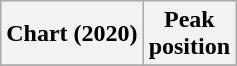<table class="wikitable sortable plainrowheaders" style="text-align:center">
<tr>
<th scope="col">Chart (2020)</th>
<th scope="col">Peak<br>position</th>
</tr>
<tr>
</tr>
</table>
